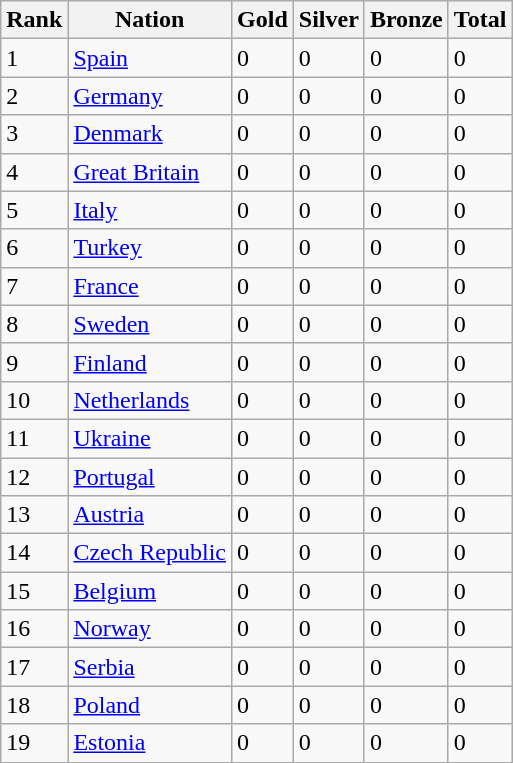<table class="wikitable">
<tr>
<th>Rank</th>
<th>Nation</th>
<th>Gold</th>
<th>Silver</th>
<th>Bronze</th>
<th>Total</th>
</tr>
<tr>
<td>1</td>
<td> <a href='#'>Spain</a></td>
<td>0</td>
<td>0</td>
<td>0</td>
<td>0</td>
</tr>
<tr>
<td>2</td>
<td> <a href='#'>Germany</a></td>
<td>0</td>
<td>0</td>
<td>0</td>
<td>0</td>
</tr>
<tr>
<td>3</td>
<td> <a href='#'>Denmark</a></td>
<td>0</td>
<td>0</td>
<td>0</td>
<td>0</td>
</tr>
<tr>
<td>4</td>
<td> <a href='#'>Great Britain</a></td>
<td>0</td>
<td>0</td>
<td>0</td>
<td>0</td>
</tr>
<tr>
<td>5</td>
<td> <a href='#'>Italy</a></td>
<td>0</td>
<td>0</td>
<td>0</td>
<td>0</td>
</tr>
<tr>
<td>6</td>
<td> <a href='#'>Turkey</a></td>
<td>0</td>
<td>0</td>
<td>0</td>
<td>0</td>
</tr>
<tr>
<td>7</td>
<td> <a href='#'>France</a></td>
<td>0</td>
<td>0</td>
<td>0</td>
<td>0</td>
</tr>
<tr>
<td>8</td>
<td> <a href='#'>Sweden</a></td>
<td>0</td>
<td>0</td>
<td>0</td>
<td>0</td>
</tr>
<tr>
<td>9</td>
<td> <a href='#'>Finland</a></td>
<td>0</td>
<td>0</td>
<td>0</td>
<td>0</td>
</tr>
<tr>
<td>10</td>
<td> <a href='#'>Netherlands</a></td>
<td>0</td>
<td>0</td>
<td>0</td>
<td>0</td>
</tr>
<tr>
<td>11</td>
<td> <a href='#'>Ukraine</a></td>
<td>0</td>
<td>0</td>
<td>0</td>
<td>0</td>
</tr>
<tr>
<td>12</td>
<td> <a href='#'>Portugal</a></td>
<td>0</td>
<td>0</td>
<td>0</td>
<td>0</td>
</tr>
<tr>
<td>13</td>
<td> <a href='#'>Austria</a></td>
<td>0</td>
<td>0</td>
<td>0</td>
<td>0</td>
</tr>
<tr>
<td>14</td>
<td> <a href='#'>Czech Republic</a></td>
<td>0</td>
<td>0</td>
<td>0</td>
<td>0</td>
</tr>
<tr>
<td>15</td>
<td> <a href='#'>Belgium</a></td>
<td>0</td>
<td>0</td>
<td>0</td>
<td>0</td>
</tr>
<tr>
<td>16</td>
<td> <a href='#'>Norway</a></td>
<td>0</td>
<td>0</td>
<td>0</td>
<td>0</td>
</tr>
<tr>
<td>17</td>
<td> <a href='#'>Serbia</a></td>
<td>0</td>
<td>0</td>
<td>0</td>
<td>0</td>
</tr>
<tr>
<td>18</td>
<td> <a href='#'>Poland</a></td>
<td>0</td>
<td>0</td>
<td>0</td>
<td>0</td>
</tr>
<tr>
<td>19</td>
<td> <a href='#'>Estonia</a></td>
<td>0</td>
<td>0</td>
<td>0</td>
<td>0</td>
</tr>
</table>
